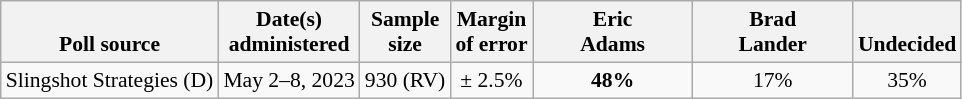<table class="wikitable" style="font-size:90%;text-align:center;">
<tr valign=bottom>
<th>Poll source</th>
<th>Date(s)<br>administered</th>
<th>Sample<br>size</th>
<th>Margin<br>of error</th>
<th style="width:100px;">Eric<br>Adams</th>
<th style="width:100px;">Brad<br>Lander</th>
<th>Undecided</th>
</tr>
<tr>
<td style="text-align:left;">Slingshot Strategies (D)</td>
<td>May 2–8, 2023</td>
<td>930 (RV)</td>
<td>± 2.5%</td>
<td><strong>48%</strong></td>
<td>17%</td>
<td>35%</td>
</tr>
</table>
